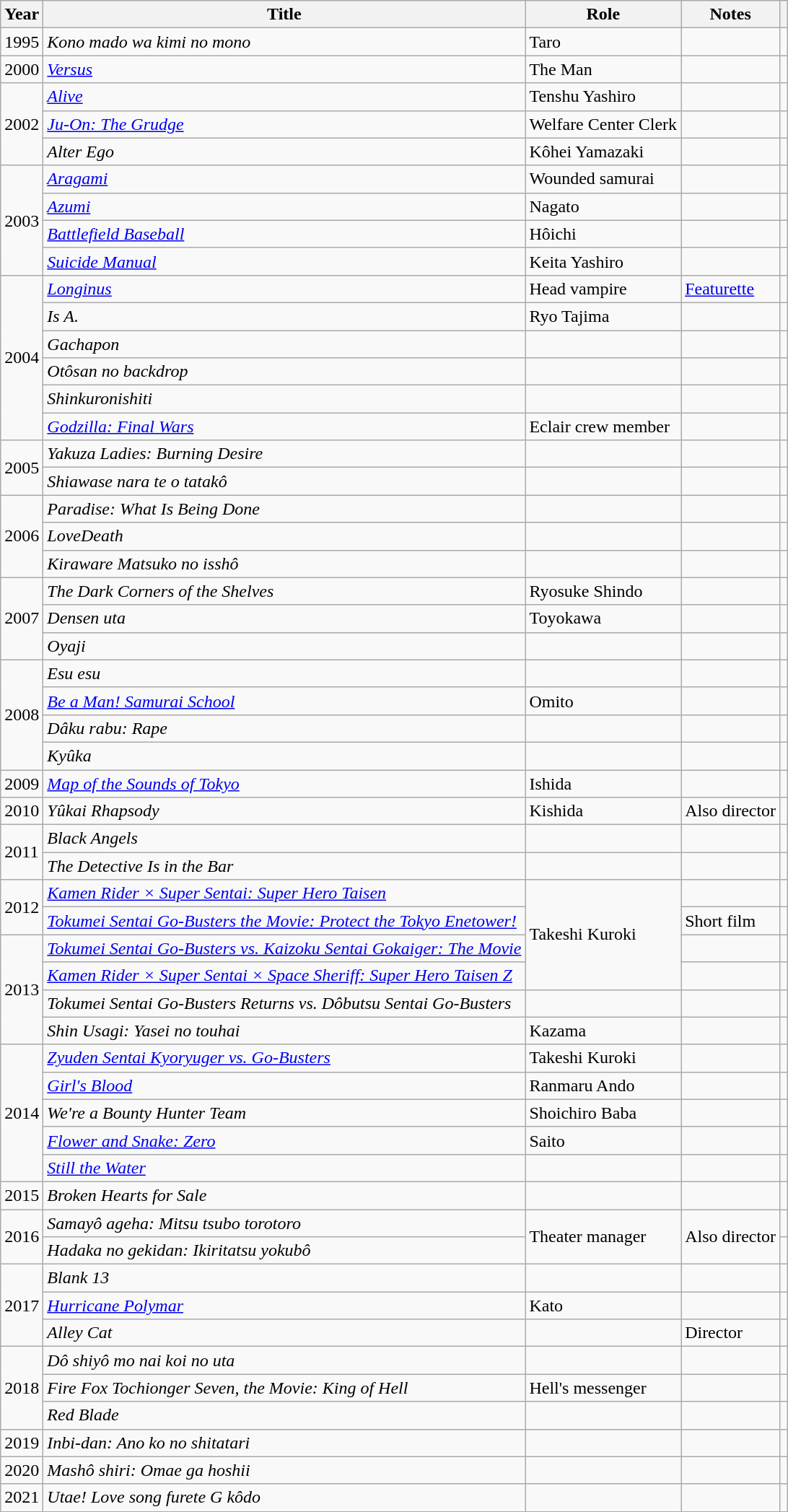<table class="wikitable plainrowheaders sortable" style="margin-right: 0;">
<tr>
<th scope="col">Year</th>
<th scope="col">Title</th>
<th scope="col">Role</th>
<th scope="col" class="unsortable">Notes</th>
<th scope="col" class="unsortable"></th>
</tr>
<tr>
<td>1995</td>
<td><em>Kono mado wa kimi no mono</em></td>
<td>Taro</td>
<td></td>
<td></td>
</tr>
<tr>
<td>2000</td>
<td><em><a href='#'>Versus</a></em></td>
<td>The Man</td>
<td></td>
<td></td>
</tr>
<tr>
<td rowspan=3>2002</td>
<td><em><a href='#'>Alive</a></em></td>
<td>Tenshu Yashiro</td>
<td></td>
<td></td>
</tr>
<tr>
<td><em><a href='#'>Ju-On: The Grudge</a></em></td>
<td>Welfare Center Clerk</td>
<td></td>
<td></td>
</tr>
<tr>
<td><em>Alter Ego</em></td>
<td>Kôhei Yamazaki</td>
<td></td>
<td></td>
</tr>
<tr>
<td rowspan=4>2003</td>
<td><em><a href='#'>Aragami</a></em></td>
<td>Wounded samurai</td>
<td></td>
<td></td>
</tr>
<tr>
<td><em><a href='#'>Azumi</a></em></td>
<td>Nagato</td>
<td></td>
<td></td>
</tr>
<tr>
<td><em><a href='#'>Battlefield Baseball</a></em></td>
<td>Hôichi</td>
<td></td>
<td></td>
</tr>
<tr>
<td><em><a href='#'>Suicide Manual</a></em></td>
<td>Keita Yashiro</td>
<td></td>
<td></td>
</tr>
<tr>
<td rowspan=6>2004</td>
<td><em><a href='#'>Longinus</a></em></td>
<td>Head vampire</td>
<td><a href='#'>Featurette</a></td>
<td></td>
</tr>
<tr>
<td><em>Is A.</em></td>
<td>Ryo Tajima</td>
<td></td>
<td></td>
</tr>
<tr>
<td><em>Gachapon</em></td>
<td></td>
<td></td>
<td></td>
</tr>
<tr>
<td><em>Otôsan no backdrop</em></td>
<td></td>
<td></td>
<td></td>
</tr>
<tr>
<td><em>Shinkuronishiti</em></td>
<td></td>
<td></td>
<td></td>
</tr>
<tr>
<td><em><a href='#'>Godzilla: Final Wars</a></em></td>
<td>Eclair crew member</td>
<td></td>
<td></td>
</tr>
<tr>
<td rowspan=2>2005</td>
<td><em>Yakuza Ladies: Burning Desire</em></td>
<td></td>
<td></td>
<td></td>
</tr>
<tr>
<td><em>Shiawase nara te o tatakô</em></td>
<td></td>
<td></td>
<td></td>
</tr>
<tr>
<td rowspan=3>2006</td>
<td><em>Paradise: What Is Being Done</em></td>
<td></td>
<td></td>
<td></td>
</tr>
<tr>
<td><em>LoveDeath</em></td>
<td></td>
<td></td>
<td></td>
</tr>
<tr>
<td><em>Kiraware Matsuko no isshô</em></td>
<td></td>
<td></td>
<td></td>
</tr>
<tr>
<td rowspan=3>2007</td>
<td><em>The Dark Corners of the Shelves</em></td>
<td>Ryosuke Shindo</td>
<td></td>
<td></td>
</tr>
<tr>
<td><em>Densen uta</em></td>
<td>Toyokawa</td>
<td></td>
<td></td>
</tr>
<tr>
<td><em>Oyaji</em></td>
<td></td>
<td></td>
<td></td>
</tr>
<tr>
<td rowspan=4>2008</td>
<td><em>Esu esu</em></td>
<td></td>
<td></td>
<td></td>
</tr>
<tr>
<td><em><a href='#'>Be a Man! Samurai School</a></em></td>
<td>Omito</td>
<td></td>
<td></td>
</tr>
<tr>
<td><em>Dâku rabu: Rape</em></td>
<td></td>
<td></td>
<td></td>
</tr>
<tr>
<td><em>Kyûka</em></td>
<td></td>
<td></td>
<td></td>
</tr>
<tr>
<td>2009</td>
<td><em><a href='#'>Map of the Sounds of Tokyo</a></em></td>
<td>Ishida</td>
<td></td>
<td></td>
</tr>
<tr>
<td>2010</td>
<td><em>Yûkai Rhapsody</em></td>
<td>Kishida</td>
<td>Also director</td>
<td></td>
</tr>
<tr>
<td rowspan=2>2011</td>
<td><em>Black Angels</em></td>
<td></td>
<td></td>
<td></td>
</tr>
<tr>
<td><em>The Detective Is in the Bar</em></td>
<td></td>
<td></td>
<td></td>
</tr>
<tr>
<td rowspan=2>2012</td>
<td><em><a href='#'>Kamen Rider × Super Sentai: Super Hero Taisen</a></em></td>
<td rowspan=4>Takeshi Kuroki</td>
<td></td>
<td></td>
</tr>
<tr>
<td><em><a href='#'>Tokumei Sentai Go-Busters the Movie: Protect the Tokyo Enetower!</a></em></td>
<td>Short film</td>
<td></td>
</tr>
<tr>
<td rowspan=4>2013</td>
<td><em><a href='#'>Tokumei Sentai Go-Busters vs. Kaizoku Sentai Gokaiger: The Movie</a></em></td>
<td></td>
<td></td>
</tr>
<tr>
<td><em><a href='#'>Kamen Rider × Super Sentai × Space Sheriff: Super Hero Taisen Z</a></em></td>
<td></td>
<td></td>
</tr>
<tr>
<td><em>Tokumei Sentai Go-Busters Returns vs. Dôbutsu Sentai Go-Busters</em></td>
<td></td>
<td></td>
</tr>
<tr>
<td><em>Shin Usagi: Yasei no touhai</em></td>
<td>Kazama</td>
<td></td>
<td></td>
</tr>
<tr>
<td rowspan=5>2014</td>
<td><em><a href='#'>Zyuden Sentai Kyoryuger vs. Go-Busters</a></em></td>
<td>Takeshi Kuroki</td>
<td></td>
<td></td>
</tr>
<tr>
<td><em><a href='#'>Girl's Blood</a></em></td>
<td>Ranmaru Ando</td>
<td></td>
<td></td>
</tr>
<tr>
<td><em>We're a Bounty Hunter Team</em></td>
<td>Shoichiro Baba</td>
<td></td>
<td></td>
</tr>
<tr>
<td><em><a href='#'>Flower and Snake: Zero</a></em></td>
<td>Saito</td>
<td></td>
<td></td>
</tr>
<tr>
<td><em><a href='#'>Still the Water</a></em></td>
<td></td>
<td></td>
<td></td>
</tr>
<tr>
<td>2015</td>
<td><em>Broken Hearts for Sale</em></td>
<td></td>
<td></td>
<td></td>
</tr>
<tr>
<td rowspan=2>2016</td>
<td><em>Samayô ageha: Mitsu tsubo torotoro</em></td>
<td rowspan=2>Theater manager</td>
<td rowspan=2>Also director</td>
<td></td>
</tr>
<tr>
<td><em>Hadaka no gekidan: Ikiritatsu yokubô</em></td>
<td></td>
</tr>
<tr>
<td rowspan=3>2017</td>
<td><em>Blank 13</em></td>
<td></td>
<td></td>
<td></td>
</tr>
<tr>
<td><em><a href='#'>Hurricane Polymar</a></em></td>
<td>Kato</td>
<td></td>
<td></td>
</tr>
<tr>
<td><em>Alley Cat</em></td>
<td></td>
<td>Director</td>
<td></td>
</tr>
<tr>
<td rowspan=3>2018</td>
<td><em>Dô shiyô mo nai koi no uta</em></td>
<td></td>
<td></td>
<td></td>
</tr>
<tr>
<td><em>Fire Fox Tochionger Seven, the Movie: King of Hell</em></td>
<td>Hell's messenger</td>
<td></td>
<td></td>
</tr>
<tr>
<td><em>Red Blade</em></td>
<td></td>
<td></td>
<td></td>
</tr>
<tr>
<td>2019</td>
<td><em>Inbi-dan: Ano ko no shitatari</em></td>
<td></td>
<td></td>
<td></td>
</tr>
<tr>
<td>2020</td>
<td><em>Mashô shiri: Omae ga hoshii</em></td>
<td></td>
<td></td>
<td></td>
</tr>
<tr>
<td>2021</td>
<td><em>Utae! Love song furete G kôdo</em></td>
<td></td>
<td></td>
<td></td>
</tr>
<tr>
</tr>
</table>
